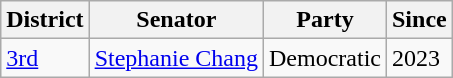<table class="wikitable">
<tr>
<th>District</th>
<th>Senator</th>
<th>Party</th>
<th>Since</th>
</tr>
<tr>
<td><a href='#'>3rd</a></td>
<td><a href='#'>Stephanie Chang</a></td>
<td>Democratic</td>
<td>2023</td>
</tr>
</table>
